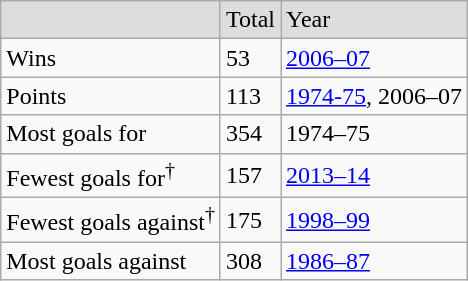<table class="wikitable">
<tr bgcolor="#dddddd">
<td></td>
<td>Total</td>
<td>Year</td>
</tr>
<tr>
<td>Wins</td>
<td>53</td>
<td><a href='#'>2006–07</a></td>
</tr>
<tr>
<td>Points</td>
<td>113</td>
<td><a href='#'>1974-75</a>, 2006–07</td>
</tr>
<tr>
<td>Most goals for</td>
<td>354</td>
<td>1974–75</td>
</tr>
<tr>
<td>Fewest goals for<sup>†</sup></td>
<td>157</td>
<td><a href='#'>2013–14</a></td>
</tr>
<tr>
<td>Fewest goals against<sup>†</sup></td>
<td>175</td>
<td><a href='#'>1998–99</a></td>
</tr>
<tr>
<td>Most goals against</td>
<td>308</td>
<td><a href='#'>1986–87</a></td>
</tr>
</table>
